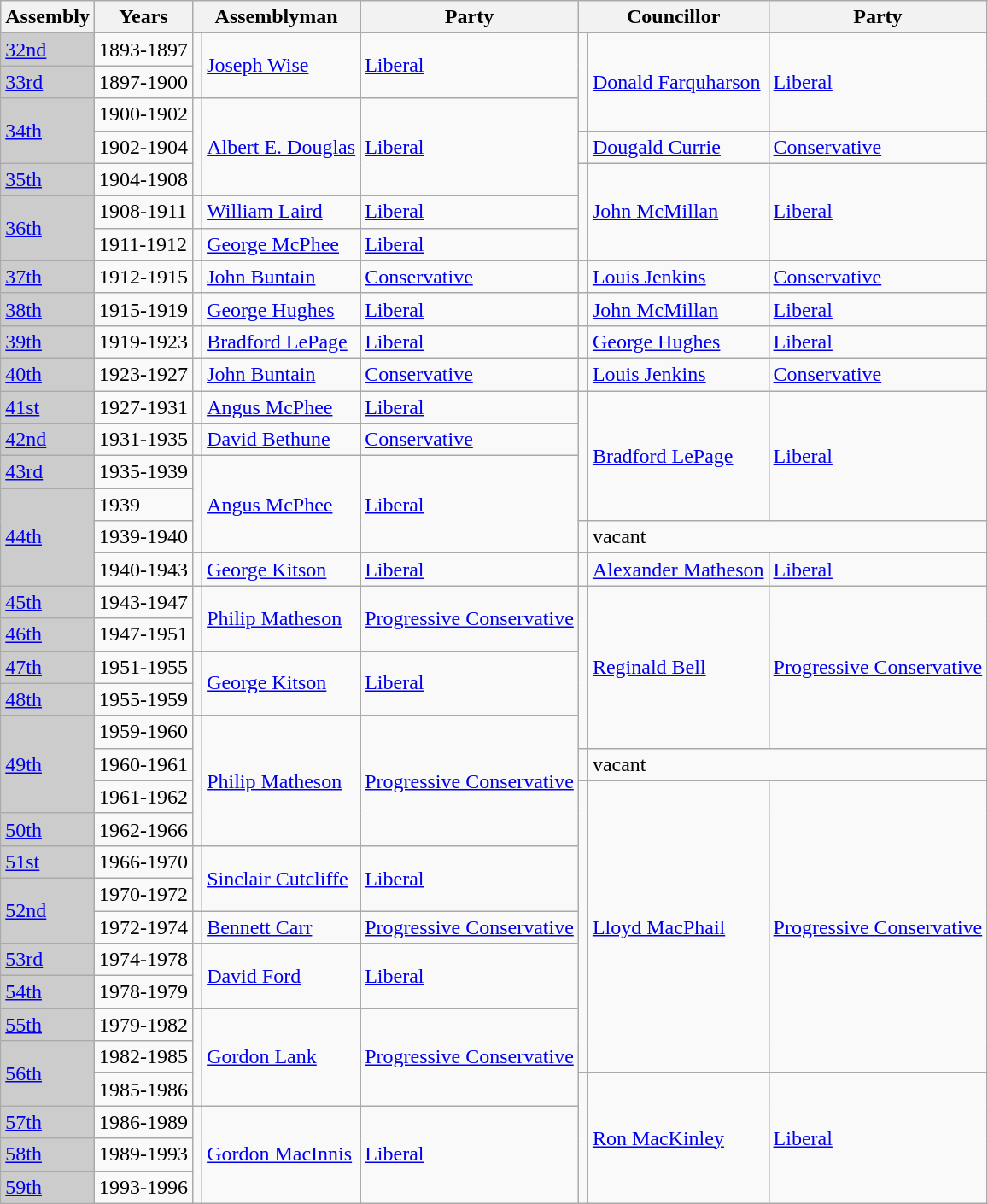<table class="wikitable">
<tr>
<th>Assembly</th>
<th>Years</th>
<th colspan="2">Assemblyman</th>
<th>Party</th>
<th colspan="2">Councillor</th>
<th>Party</th>
</tr>
<tr>
<td bgcolor="CCCCCC"><a href='#'>32nd</a></td>
<td>1893-1897</td>
<td rowspan=2 ></td>
<td rowspan=2><a href='#'>Joseph Wise</a></td>
<td rowspan=2><a href='#'>Liberal</a></td>
<td rowspan=3 ></td>
<td rowspan=3><a href='#'>Donald Farquharson</a></td>
<td rowspan=3><a href='#'>Liberal</a></td>
</tr>
<tr>
<td bgcolor="CCCCCC"><a href='#'>33rd</a></td>
<td>1897-1900</td>
</tr>
<tr>
<td bgcolor="CCCCCC" rowspan="2"><a href='#'>34th</a></td>
<td>1900-1902</td>
<td rowspan=3 ></td>
<td rowspan=3><a href='#'>Albert E. Douglas</a></td>
<td rowspan=3><a href='#'>Liberal</a></td>
</tr>
<tr>
<td>1902-1904</td>
<td></td>
<td><a href='#'>Dougald Currie</a></td>
<td><a href='#'>Conservative</a></td>
</tr>
<tr>
<td bgcolor="CCCCCC"><a href='#'>35th</a></td>
<td>1904-1908</td>
<td rowspan=3 ></td>
<td rowspan=3><a href='#'>John McMillan</a></td>
<td rowspan=3><a href='#'>Liberal</a></td>
</tr>
<tr>
<td bgcolor="CCCCCC" rowspan=2><a href='#'>36th</a></td>
<td>1908-1911</td>
<td></td>
<td><a href='#'>William Laird</a></td>
<td><a href='#'>Liberal</a></td>
</tr>
<tr>
<td>1911-1912</td>
<td></td>
<td><a href='#'>George McPhee</a></td>
<td><a href='#'>Liberal</a></td>
</tr>
<tr>
<td bgcolor="CCCCCC"><a href='#'>37th</a></td>
<td>1912-1915</td>
<td></td>
<td><a href='#'>John Buntain</a></td>
<td><a href='#'>Conservative</a></td>
<td></td>
<td><a href='#'>Louis Jenkins</a></td>
<td><a href='#'>Conservative</a></td>
</tr>
<tr>
<td bgcolor="CCCCCC"><a href='#'>38th</a></td>
<td>1915-1919</td>
<td></td>
<td><a href='#'>George Hughes</a></td>
<td><a href='#'>Liberal</a></td>
<td></td>
<td><a href='#'>John McMillan</a></td>
<td><a href='#'>Liberal</a></td>
</tr>
<tr>
<td bgcolor="CCCCCC"><a href='#'>39th</a></td>
<td>1919-1923</td>
<td></td>
<td><a href='#'>Bradford LePage</a></td>
<td><a href='#'>Liberal</a></td>
<td></td>
<td><a href='#'>George Hughes</a></td>
<td><a href='#'>Liberal</a></td>
</tr>
<tr>
<td bgcolor="CCCCCC"><a href='#'>40th</a></td>
<td>1923-1927</td>
<td></td>
<td><a href='#'>John Buntain</a></td>
<td><a href='#'>Conservative</a></td>
<td></td>
<td><a href='#'>Louis Jenkins</a></td>
<td><a href='#'>Conservative</a></td>
</tr>
<tr>
<td bgcolor="CCCCCC"><a href='#'>41st</a></td>
<td>1927-1931</td>
<td></td>
<td><a href='#'>Angus McPhee</a></td>
<td><a href='#'>Liberal</a></td>
<td rowspan=4 ></td>
<td rowspan=4><a href='#'>Bradford LePage</a></td>
<td rowspan=4><a href='#'>Liberal</a></td>
</tr>
<tr>
<td bgcolor="CCCCCC"><a href='#'>42nd</a></td>
<td>1931-1935</td>
<td></td>
<td><a href='#'>David Bethune</a></td>
<td><a href='#'>Conservative</a></td>
</tr>
<tr>
<td bgcolor="CCCCCC"><a href='#'>43rd</a></td>
<td>1935-1939</td>
<td rowspan=3 ></td>
<td rowspan=3><a href='#'>Angus McPhee</a></td>
<td rowspan=3><a href='#'>Liberal</a></td>
</tr>
<tr>
<td bgcolor="CCCCCC" rowspan=3><a href='#'>44th</a></td>
<td>1939</td>
</tr>
<tr>
<td>1939-1940</td>
<td></td>
<td colspan="2">vacant</td>
</tr>
<tr>
<td>1940-1943</td>
<td></td>
<td><a href='#'>George Kitson</a></td>
<td><a href='#'>Liberal</a></td>
<td></td>
<td><a href='#'>Alexander Matheson</a></td>
<td><a href='#'>Liberal</a></td>
</tr>
<tr>
<td bgcolor="CCCCCC"><a href='#'>45th</a></td>
<td>1943-1947</td>
<td rowspan=2 ></td>
<td rowspan=2><a href='#'>Philip Matheson</a></td>
<td rowspan=2><a href='#'>Progressive Conservative</a></td>
<td rowspan=5 ></td>
<td rowspan=5><a href='#'>Reginald Bell</a></td>
<td rowspan=5><a href='#'>Progressive Conservative</a></td>
</tr>
<tr>
<td bgcolor="CCCCCC"><a href='#'>46th</a></td>
<td>1947-1951</td>
</tr>
<tr>
<td bgcolor="CCCCCC"><a href='#'>47th</a></td>
<td>1951-1955</td>
<td rowspan=2 ></td>
<td rowspan=2><a href='#'>George Kitson</a></td>
<td rowspan=2><a href='#'>Liberal</a></td>
</tr>
<tr>
<td bgcolor="CCCCCC"><a href='#'>48th</a></td>
<td>1955-1959</td>
</tr>
<tr>
<td bgcolor="CCCCCC" rowspan="3"><a href='#'>49th</a></td>
<td>1959-1960</td>
<td rowspan=4 ></td>
<td rowspan=4><a href='#'>Philip Matheson</a></td>
<td rowspan=4><a href='#'>Progressive Conservative</a></td>
</tr>
<tr>
<td>1960-1961</td>
<td></td>
<td colspan="2">vacant</td>
</tr>
<tr>
<td>1961-1962</td>
<td rowspan=9 ></td>
<td rowspan=9><a href='#'>Lloyd MacPhail</a></td>
<td rowspan=9><a href='#'>Progressive Conservative</a></td>
</tr>
<tr>
<td bgcolor="CCCCCC"><a href='#'>50th</a></td>
<td>1962-1966</td>
</tr>
<tr>
<td bgcolor="CCCCCC"><a href='#'>51st</a></td>
<td>1966-1970</td>
<td rowspan=2 ></td>
<td rowspan=2><a href='#'>Sinclair Cutcliffe</a></td>
<td rowspan=2><a href='#'>Liberal</a></td>
</tr>
<tr>
<td bgcolor="CCCCCC" rowspan=2><a href='#'>52nd</a></td>
<td>1970-1972</td>
</tr>
<tr>
<td>1972-1974</td>
<td></td>
<td><a href='#'>Bennett Carr</a></td>
<td><a href='#'>Progressive Conservative</a></td>
</tr>
<tr>
<td bgcolor="CCCCCC"><a href='#'>53rd</a></td>
<td>1974-1978</td>
<td rowspan=2 ></td>
<td rowspan=2><a href='#'>David Ford</a></td>
<td rowspan=2><a href='#'>Liberal</a></td>
</tr>
<tr>
<td bgcolor="CCCCCC"><a href='#'>54th</a></td>
<td>1978-1979</td>
</tr>
<tr>
<td bgcolor="CCCCCC"><a href='#'>55th</a></td>
<td>1979-1982</td>
<td rowspan=3 ></td>
<td rowspan=3><a href='#'>Gordon Lank</a></td>
<td rowspan=3><a href='#'>Progressive Conservative</a></td>
</tr>
<tr>
<td bgcolor="CCCCCC" rowspan="2"><a href='#'>56th</a></td>
<td>1982-1985</td>
</tr>
<tr>
<td>1985-1986</td>
<td rowspan=4 ></td>
<td rowspan=4><a href='#'>Ron MacKinley</a></td>
<td rowspan=4><a href='#'>Liberal</a></td>
</tr>
<tr>
<td bgcolor="CCCCCC"><a href='#'>57th</a></td>
<td>1986-1989</td>
<td rowspan=3 ></td>
<td rowspan=3><a href='#'>Gordon MacInnis</a></td>
<td rowspan=3><a href='#'>Liberal</a></td>
</tr>
<tr>
<td bgcolor="CCCCCC"><a href='#'>58th</a></td>
<td>1989-1993</td>
</tr>
<tr>
<td bgcolor="CCCCCC"><a href='#'>59th</a></td>
<td>1993-1996</td>
</tr>
</table>
